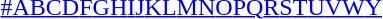<table id="toc" class="toc" summary="Class">
<tr>
<th></th>
</tr>
<tr>
<td style="text-align:center;"><a href='#'>#</a><a href='#'>A</a><a href='#'>B</a><a href='#'>C</a><a href='#'>D</a><a href='#'>F</a><a href='#'>G</a><a href='#'>H</a><a href='#'>I</a><a href='#'>J</a><a href='#'>K</a><a href='#'>L</a><a href='#'>M</a><a href='#'>N</a><a href='#'>O</a><a href='#'>P</a><a href='#'>Q</a><a href='#'>R</a><a href='#'>S</a><a href='#'>T</a><a href='#'>U</a><a href='#'>V</a><a href='#'>W</a><a href='#'>Y</a></td>
</tr>
</table>
